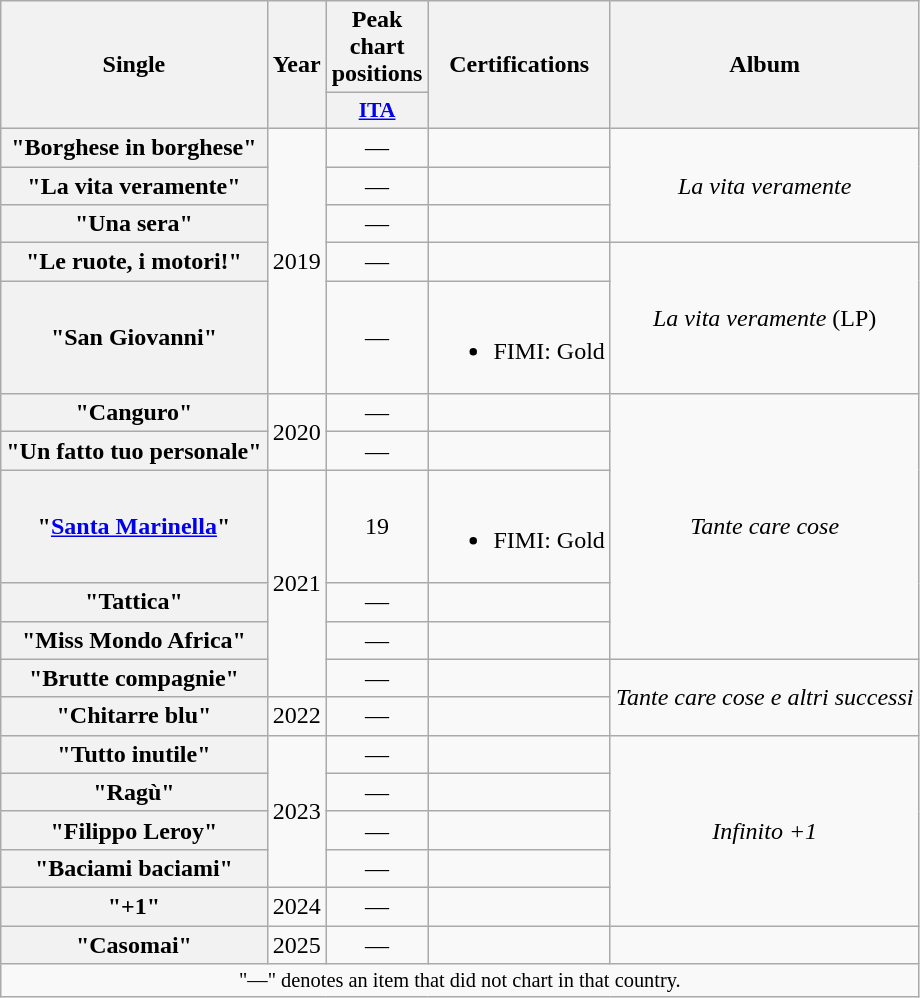<table class="wikitable plainrowheaders" style="text-align:center;">
<tr>
<th scope="col" rowspan="2">Single</th>
<th scope="col" rowspan="2">Year</th>
<th scope="col" colspan="1">Peak chart positions</th>
<th scope="col" rowspan="2">Certifications</th>
<th scope="col" rowspan="2">Album</th>
</tr>
<tr>
<th scope="col" style="width:3em;font-size:90%;"><a href='#'>ITA</a><br></th>
</tr>
<tr>
<th scope="row">"Borghese in borghese"</th>
<td rowspan="5">2019</td>
<td>—</td>
<td></td>
<td rowspan="3"><em>La vita veramente</em></td>
</tr>
<tr>
<th scope="row">"La vita veramente"</th>
<td>—</td>
<td></td>
</tr>
<tr>
<th scope="row">"Una sera"</th>
<td>—</td>
<td></td>
</tr>
<tr>
<th scope="row">"Le ruote, i motori!"</th>
<td>—</td>
<td></td>
<td rowspan="2"><em>La vita veramente</em> (LP)</td>
</tr>
<tr>
<th scope="row">"San Giovanni"</th>
<td>—</td>
<td><br><ul><li>FIMI: Gold</li></ul></td>
</tr>
<tr>
<th scope="row">"Canguro"</th>
<td rowspan="2">2020</td>
<td>—</td>
<td></td>
<td rowspan="5"><em>Tante care cose</em></td>
</tr>
<tr>
<th scope="row">"Un fatto tuo personale"</th>
<td>—</td>
<td></td>
</tr>
<tr>
<th scope="row">"<a href='#'>Santa Marinella</a>"</th>
<td rowspan="4">2021</td>
<td>19</td>
<td><br><ul><li>FIMI: Gold</li></ul></td>
</tr>
<tr>
<th scope="row">"Tattica"</th>
<td>—</td>
<td></td>
</tr>
<tr>
<th scope="row">"Miss Mondo Africa"</th>
<td>—</td>
<td></td>
</tr>
<tr>
<th scope="row">"Brutte compagnie"</th>
<td>—</td>
<td></td>
<td rowspan="2"><em>Tante care cose e altri successi</em></td>
</tr>
<tr>
<th scope="row">"Chitarre blu"</th>
<td>2022</td>
<td>—</td>
<td></td>
</tr>
<tr>
<th scope="row">"Tutto inutile"</th>
<td rowspan="4">2023</td>
<td>—</td>
<td></td>
<td rowspan="5"><em>Infinito +1</em></td>
</tr>
<tr>
<th scope="row">"Ragù"</th>
<td>—</td>
<td></td>
</tr>
<tr>
<th scope="row">"Filippo Leroy"</th>
<td>—</td>
<td></td>
</tr>
<tr>
<th scope="row">"Baciami baciami"</th>
<td>—</td>
<td></td>
</tr>
<tr>
<th scope="row">"+1"</th>
<td>2024</td>
<td>—</td>
<td></td>
</tr>
<tr>
<th scope="row">"Casomai"</th>
<td>2025</td>
<td>—</td>
<td></td>
<td></td>
</tr>
<tr>
<td colspan="6" style="text-align:center; font-size:85%">"—" denotes an item that did not chart in that country.</td>
</tr>
</table>
